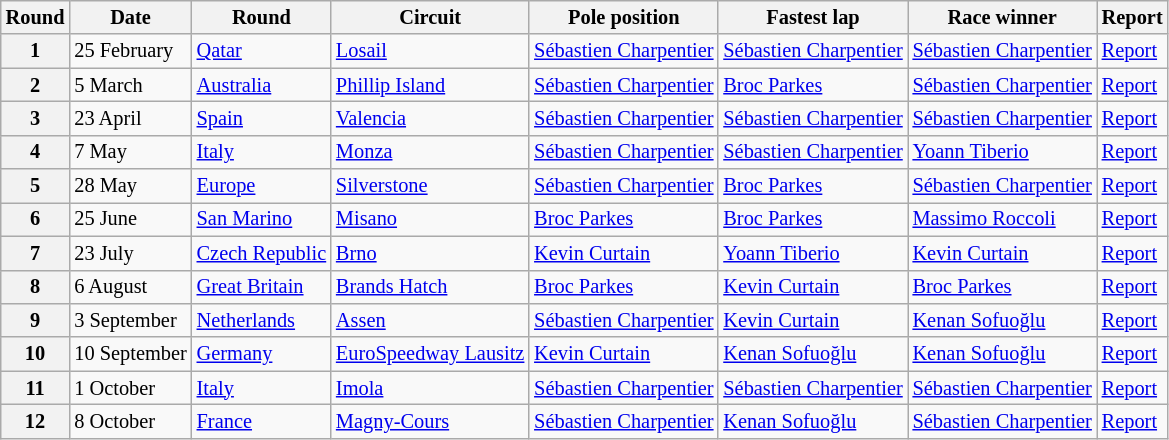<table class="wikitable" style="font-size: 85%">
<tr>
<th>Round</th>
<th>Date</th>
<th>Round</th>
<th>Circuit</th>
<th>Pole position</th>
<th>Fastest lap</th>
<th>Race winner</th>
<th>Report</th>
</tr>
<tr>
<th>1</th>
<td>25 February</td>
<td> <a href='#'>Qatar</a></td>
<td><a href='#'>Losail</a></td>
<td> <a href='#'>Sébastien Charpentier</a></td>
<td> <a href='#'>Sébastien Charpentier</a></td>
<td> <a href='#'>Sébastien Charpentier</a></td>
<td><a href='#'>Report</a></td>
</tr>
<tr>
<th>2</th>
<td>5 March</td>
<td> <a href='#'>Australia</a></td>
<td><a href='#'>Phillip Island</a></td>
<td> <a href='#'>Sébastien Charpentier</a></td>
<td> <a href='#'>Broc Parkes</a></td>
<td> <a href='#'>Sébastien Charpentier</a></td>
<td><a href='#'>Report</a></td>
</tr>
<tr>
<th>3</th>
<td>23 April</td>
<td> <a href='#'>Spain</a></td>
<td><a href='#'>Valencia</a></td>
<td> <a href='#'>Sébastien Charpentier</a></td>
<td> <a href='#'>Sébastien Charpentier</a></td>
<td> <a href='#'>Sébastien Charpentier</a></td>
<td><a href='#'>Report</a></td>
</tr>
<tr>
<th>4</th>
<td>7 May</td>
<td> <a href='#'>Italy</a></td>
<td><a href='#'>Monza</a></td>
<td> <a href='#'>Sébastien Charpentier</a></td>
<td> <a href='#'>Sébastien Charpentier</a></td>
<td> <a href='#'>Yoann Tiberio</a></td>
<td><a href='#'>Report</a></td>
</tr>
<tr>
<th>5</th>
<td>28 May</td>
<td> <a href='#'>Europe</a></td>
<td><a href='#'>Silverstone</a></td>
<td> <a href='#'>Sébastien Charpentier</a></td>
<td> <a href='#'>Broc Parkes</a></td>
<td> <a href='#'>Sébastien Charpentier</a></td>
<td><a href='#'>Report</a></td>
</tr>
<tr>
<th>6</th>
<td>25 June</td>
<td> <a href='#'>San Marino</a></td>
<td><a href='#'>Misano</a></td>
<td> <a href='#'>Broc Parkes</a></td>
<td> <a href='#'>Broc Parkes</a></td>
<td> <a href='#'>Massimo Roccoli</a></td>
<td><a href='#'>Report</a></td>
</tr>
<tr>
<th>7</th>
<td>23 July</td>
<td> <a href='#'>Czech Republic</a></td>
<td><a href='#'>Brno</a></td>
<td> <a href='#'>Kevin Curtain</a></td>
<td> <a href='#'>Yoann Tiberio</a></td>
<td> <a href='#'>Kevin Curtain</a></td>
<td><a href='#'>Report</a></td>
</tr>
<tr>
<th>8</th>
<td>6 August</td>
<td> <a href='#'>Great Britain</a></td>
<td><a href='#'>Brands Hatch</a></td>
<td> <a href='#'>Broc Parkes</a></td>
<td> <a href='#'>Kevin Curtain</a></td>
<td> <a href='#'>Broc Parkes</a></td>
<td><a href='#'>Report</a></td>
</tr>
<tr>
<th>9</th>
<td>3 September</td>
<td> <a href='#'>Netherlands</a></td>
<td><a href='#'>Assen</a></td>
<td> <a href='#'>Sébastien Charpentier</a></td>
<td> <a href='#'>Kevin Curtain</a></td>
<td> <a href='#'>Kenan Sofuoğlu</a></td>
<td><a href='#'>Report</a></td>
</tr>
<tr>
<th>10</th>
<td>10 September</td>
<td> <a href='#'>Germany</a></td>
<td><a href='#'>EuroSpeedway Lausitz</a></td>
<td> <a href='#'>Kevin Curtain</a></td>
<td> <a href='#'>Kenan Sofuoğlu</a></td>
<td> <a href='#'>Kenan Sofuoğlu</a></td>
<td><a href='#'>Report</a></td>
</tr>
<tr>
<th>11</th>
<td>1 October</td>
<td> <a href='#'>Italy</a></td>
<td><a href='#'>Imola</a></td>
<td> <a href='#'>Sébastien Charpentier</a></td>
<td> <a href='#'>Sébastien Charpentier</a></td>
<td> <a href='#'>Sébastien Charpentier</a></td>
<td><a href='#'>Report</a></td>
</tr>
<tr>
<th>12</th>
<td>8 October</td>
<td> <a href='#'>France</a></td>
<td><a href='#'>Magny-Cours</a></td>
<td> <a href='#'>Sébastien Charpentier</a></td>
<td> <a href='#'>Kenan Sofuoğlu</a></td>
<td> <a href='#'>Sébastien Charpentier</a></td>
<td><a href='#'>Report</a></td>
</tr>
</table>
